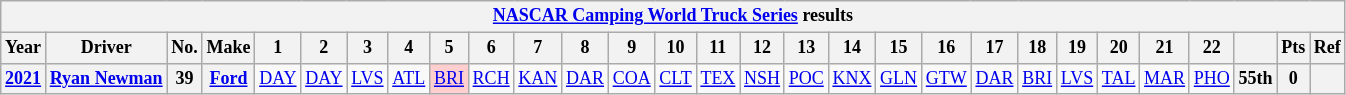<table class="wikitable" style="text-align:center; font-size:75%">
<tr>
<th colspan="42"><a href='#'>NASCAR Camping World Truck Series</a> results</th>
</tr>
<tr>
<th>Year</th>
<th>Driver</th>
<th>No.</th>
<th>Make</th>
<th>1</th>
<th>2</th>
<th>3</th>
<th>4</th>
<th>5</th>
<th>6</th>
<th>7</th>
<th>8</th>
<th>9</th>
<th>10</th>
<th>11</th>
<th>12</th>
<th>13</th>
<th>14</th>
<th>15</th>
<th>16</th>
<th>17</th>
<th>18</th>
<th>19</th>
<th>20</th>
<th>21</th>
<th>22</th>
<th></th>
<th>Pts</th>
<th>Ref</th>
</tr>
<tr>
<th><a href='#'>2021</a></th>
<th><a href='#'>Ryan Newman</a></th>
<th>39</th>
<th><a href='#'>Ford</a></th>
<td><a href='#'>DAY</a></td>
<td><a href='#'>DAY</a></td>
<td><a href='#'>LVS</a></td>
<td><a href='#'>ATL</a></td>
<td style="background:#FFCFCF;"><a href='#'>BRI</a><br></td>
<td><a href='#'>RCH</a></td>
<td><a href='#'>KAN</a></td>
<td><a href='#'>DAR</a></td>
<td><a href='#'>COA</a></td>
<td><a href='#'>CLT</a></td>
<td><a href='#'>TEX</a></td>
<td><a href='#'>NSH</a></td>
<td><a href='#'>POC</a></td>
<td><a href='#'>KNX</a></td>
<td><a href='#'>GLN</a></td>
<td><a href='#'>GTW</a></td>
<td><a href='#'>DAR</a></td>
<td><a href='#'>BRI</a></td>
<td><a href='#'>LVS</a></td>
<td><a href='#'>TAL</a></td>
<td><a href='#'>MAR</a></td>
<td><a href='#'>PHO</a></td>
<th>55th</th>
<th>0</th>
<th></th>
</tr>
</table>
